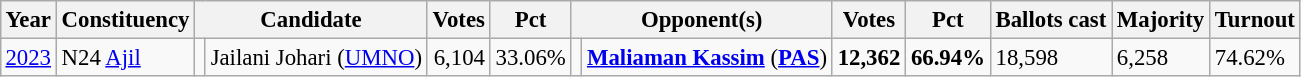<table class="wikitable" style="margin:0.5em ; font-size:95%">
<tr>
<th>Year</th>
<th>Constituency</th>
<th colspan=2>Candidate</th>
<th>Votes</th>
<th>Pct</th>
<th colspan=2>Opponent(s)</th>
<th>Votes</th>
<th>Pct</th>
<th>Ballots cast</th>
<th>Majority</th>
<th>Turnout</th>
</tr>
<tr>
<td><a href='#'>2023</a></td>
<td>N24 <a href='#'>Ajil</a></td>
<td></td>
<td>Jailani Johari (<a href='#'>UMNO</a>)</td>
<td align="right">6,104</td>
<td>33.06%</td>
<td></td>
<td><strong><a href='#'>Maliaman Kassim</a></strong> (<a href='#'><strong>PAS</strong></a>)</td>
<td align="right"><strong>12,362</strong></td>
<td><strong>66.94%</strong></td>
<td>18,598</td>
<td>6,258</td>
<td>74.62%</td>
</tr>
</table>
